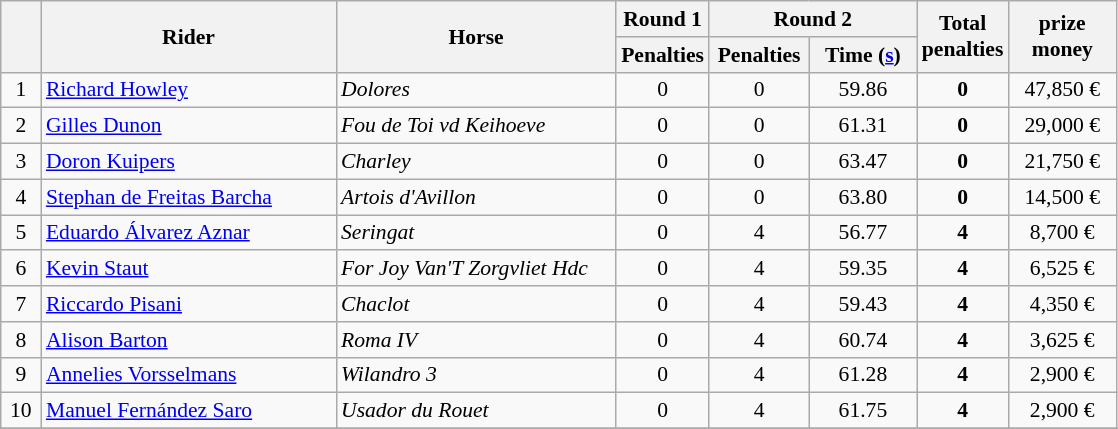<table class="wikitable" style="font-size: 90%; text-align:center">
<tr>
<th rowspan=2 width=20></th>
<th rowspan=2 width=190>Rider</th>
<th rowspan=2 width=180>Horse</th>
<th>Round 1</th>
<th colspan=2>Round 2</th>
<th rowspan=2>Total<br>penalties</th>
<th rowspan=2 width=65>prize<br>money</th>
</tr>
<tr>
<th width=50>Penalties</th>
<th width=60>Penalties</th>
<th width=65>Time (<a href='#'>s</a>)</th>
</tr>
<tr>
<td>1</td>
<td align=left> <a href='#'>Richard Howley</a></td>
<td align=left><em>Dolores</em></td>
<td>0</td>
<td>0</td>
<td>59.86</td>
<td><strong>0</strong></td>
<td>47,850 €</td>
</tr>
<tr>
<td>2</td>
<td align=left> <a href='#'>Gilles Dunon</a></td>
<td align=left><em>Fou de Toi vd Keihoeve</em></td>
<td>0</td>
<td>0</td>
<td>61.31</td>
<td><strong>0</strong></td>
<td>29,000 €</td>
</tr>
<tr>
<td>3</td>
<td align=left> <a href='#'>Doron Kuipers</a></td>
<td align=left><em>Charley</em></td>
<td>0</td>
<td>0</td>
<td>63.47</td>
<td><strong>0</strong></td>
<td>21,750 €</td>
</tr>
<tr>
<td>4</td>
<td align=left> <a href='#'>Stephan de Freitas Barcha</a></td>
<td align=left><em>Artois d'Avillon</em></td>
<td>0</td>
<td>0</td>
<td>63.80</td>
<td><strong>0</strong></td>
<td>14,500 €</td>
</tr>
<tr>
<td>5</td>
<td align=left> <a href='#'>Eduardo Álvarez Aznar</a></td>
<td align=left><em>Seringat</em></td>
<td>0</td>
<td>4</td>
<td>56.77</td>
<td><strong>4</strong></td>
<td>8,700 €</td>
</tr>
<tr>
<td>6</td>
<td align=left> <a href='#'>Kevin Staut</a></td>
<td align=left><em>For Joy Van'T Zorgvliet Hdc</em></td>
<td>0</td>
<td>4</td>
<td>59.35</td>
<td><strong>4</strong></td>
<td>6,525 €</td>
</tr>
<tr>
<td>7</td>
<td align=left> <a href='#'>Riccardo Pisani</a></td>
<td align=left><em>Chaclot</em></td>
<td>0</td>
<td>4</td>
<td>59.43</td>
<td><strong>4</strong></td>
<td>4,350 €</td>
</tr>
<tr>
<td>8</td>
<td align=left> <a href='#'>Alison Barton</a></td>
<td align=left><em>Roma IV</em></td>
<td>0</td>
<td>4</td>
<td>60.74</td>
<td><strong>4</strong></td>
<td>3,625 €</td>
</tr>
<tr>
<td>9</td>
<td align=left> <a href='#'>Annelies Vorsselmans</a></td>
<td align=left><em>Wilandro 3</em></td>
<td>0</td>
<td>4</td>
<td>61.28</td>
<td><strong>4</strong></td>
<td>2,900 €</td>
</tr>
<tr>
<td>10</td>
<td align=left> <a href='#'>Manuel Fernández Saro</a></td>
<td align=left><em>Usador du Rouet</em></td>
<td>0</td>
<td>4</td>
<td>61.75</td>
<td><strong>4</strong></td>
<td>2,900 €</td>
</tr>
<tr>
</tr>
</table>
